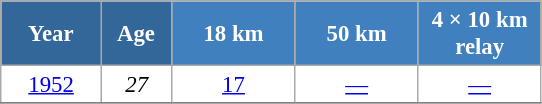<table class="wikitable" style="font-size:95%; text-align:center; border:grey solid 1px; border-collapse:collapse; background:#ffffff;">
<tr>
<th style="background-color:#369; color:white; width:60px;"> Year </th>
<th style="background-color:#369; color:white; width:40px;"> Age </th>
<th style="background-color:#4180be; color:white; width:75px;"> 18 km </th>
<th style="background-color:#4180be; color:white; width:75px;"> 50 km </th>
<th style="background-color:#4180be; color:white; width:75px;"> 4 × 10 km <br> relay </th>
</tr>
<tr>
<td><a href='#'>1952</a></td>
<td><em>27</em></td>
<td><a href='#'>17</a></td>
<td><a href='#'>—</a></td>
<td><a href='#'>—</a></td>
</tr>
<tr>
</tr>
</table>
